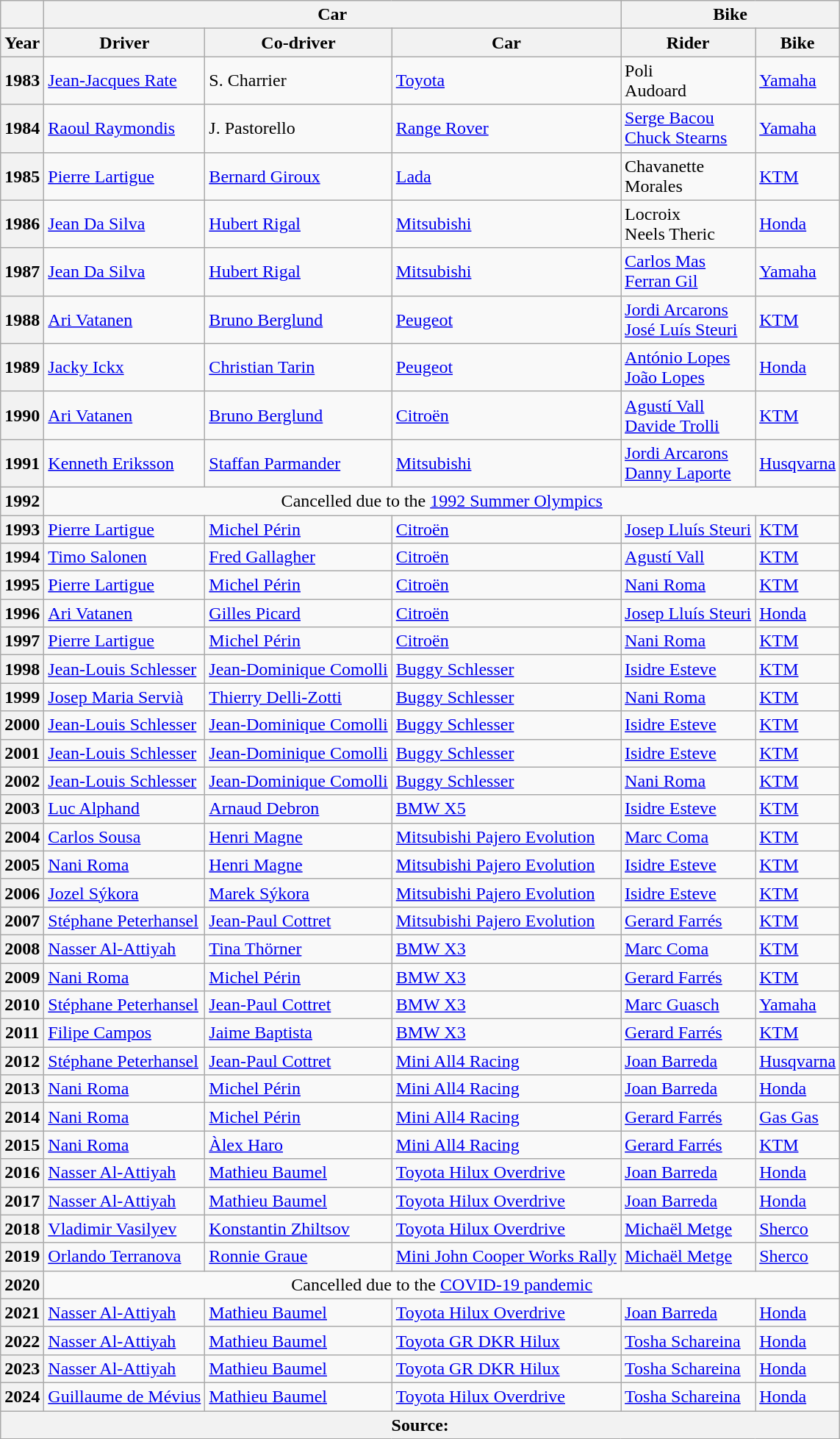<table class="wikitable">
<tr>
<th></th>
<th colspan=3>Car</th>
<th colspan=2>Bike</th>
</tr>
<tr>
<th>Year</th>
<th>Driver</th>
<th>Co-driver</th>
<th>Car</th>
<th>Rider</th>
<th>Bike</th>
</tr>
<tr>
<th>1983</th>
<td> <a href='#'>Jean-Jacques Rate</a></td>
<td> S. Charrier</td>
<td><a href='#'>Toyota</a></td>
<td> Poli<br> Audoard</td>
<td><a href='#'>Yamaha</a></td>
</tr>
<tr>
<th>1984</th>
<td> <a href='#'>Raoul Raymondis</a></td>
<td> J. Pastorello</td>
<td><a href='#'>Range Rover</a></td>
<td> <a href='#'>Serge Bacou</a><br> <a href='#'>Chuck Stearns</a></td>
<td><a href='#'>Yamaha</a></td>
</tr>
<tr>
<th>1985</th>
<td> <a href='#'>Pierre Lartigue</a></td>
<td> <a href='#'>Bernard Giroux</a></td>
<td><a href='#'>Lada</a></td>
<td> Chavanette<br> Morales</td>
<td><a href='#'>KTM</a></td>
</tr>
<tr>
<th>1986</th>
<td> <a href='#'>Jean Da Silva</a></td>
<td> <a href='#'>Hubert Rigal</a></td>
<td><a href='#'>Mitsubishi</a></td>
<td> Locroix<br> Neels Theric</td>
<td><a href='#'>Honda</a></td>
</tr>
<tr>
<th>1987</th>
<td> <a href='#'>Jean Da Silva</a></td>
<td> <a href='#'>Hubert Rigal</a></td>
<td><a href='#'>Mitsubishi</a></td>
<td> <a href='#'>Carlos Mas</a><br> <a href='#'>Ferran Gil</a></td>
<td><a href='#'>Yamaha</a></td>
</tr>
<tr>
<th>1988</th>
<td> <a href='#'>Ari Vatanen</a></td>
<td> <a href='#'>Bruno Berglund</a></td>
<td><a href='#'>Peugeot</a></td>
<td> <a href='#'>Jordi Arcarons</a><br> <a href='#'>José Luís Steuri</a></td>
<td><a href='#'>KTM</a></td>
</tr>
<tr>
<th>1989</th>
<td> <a href='#'>Jacky Ickx</a></td>
<td> <a href='#'>Christian Tarin</a></td>
<td><a href='#'>Peugeot</a></td>
<td> <a href='#'>António Lopes</a><br> <a href='#'>João Lopes</a></td>
<td><a href='#'>Honda</a></td>
</tr>
<tr>
<th>1990</th>
<td> <a href='#'>Ari Vatanen</a></td>
<td> <a href='#'>Bruno Berglund</a></td>
<td><a href='#'>Citroën</a></td>
<td> <a href='#'>Agustí Vall</a><br> <a href='#'>Davide Trolli</a></td>
<td><a href='#'>KTM</a></td>
</tr>
<tr>
<th>1991</th>
<td> <a href='#'>Kenneth Eriksson</a></td>
<td> <a href='#'>Staffan Parmander</a></td>
<td><a href='#'>Mitsubishi</a></td>
<td> <a href='#'>Jordi Arcarons</a><br> <a href='#'>Danny Laporte</a></td>
<td><a href='#'>Husqvarna</a></td>
</tr>
<tr>
<th>1992</th>
<td align=center colspan=5>Cancelled due to the <a href='#'>1992 Summer Olympics</a></td>
</tr>
<tr>
<th>1993</th>
<td> <a href='#'>Pierre Lartigue</a></td>
<td> <a href='#'>Michel Périn</a></td>
<td><a href='#'>Citroën</a></td>
<td> <a href='#'>Josep Lluís Steuri</a></td>
<td><a href='#'>KTM</a></td>
</tr>
<tr>
<th>1994</th>
<td> <a href='#'>Timo Salonen</a></td>
<td> <a href='#'>Fred Gallagher</a></td>
<td><a href='#'>Citroën</a></td>
<td> <a href='#'>Agustí Vall</a></td>
<td><a href='#'>KTM</a></td>
</tr>
<tr>
<th>1995</th>
<td> <a href='#'>Pierre Lartigue</a></td>
<td> <a href='#'>Michel Périn</a></td>
<td><a href='#'>Citroën</a></td>
<td> <a href='#'>Nani Roma</a></td>
<td><a href='#'>KTM</a></td>
</tr>
<tr>
<th>1996</th>
<td> <a href='#'>Ari Vatanen</a></td>
<td> <a href='#'>Gilles Picard</a></td>
<td><a href='#'>Citroën</a></td>
<td> <a href='#'>Josep Lluís Steuri</a></td>
<td><a href='#'>Honda</a></td>
</tr>
<tr>
<th>1997</th>
<td> <a href='#'>Pierre Lartigue</a></td>
<td> <a href='#'>Michel Périn</a></td>
<td><a href='#'>Citroën</a></td>
<td> <a href='#'>Nani Roma</a></td>
<td><a href='#'>KTM</a></td>
</tr>
<tr>
<th>1998</th>
<td> <a href='#'>Jean-Louis Schlesser</a></td>
<td> <a href='#'>Jean-Dominique Comolli</a></td>
<td><a href='#'>Buggy Schlesser</a></td>
<td> <a href='#'>Isidre Esteve</a></td>
<td><a href='#'>KTM</a></td>
</tr>
<tr>
<th>1999</th>
<td> <a href='#'>Josep Maria Servià</a></td>
<td> <a href='#'>Thierry Delli-Zotti</a></td>
<td><a href='#'>Buggy Schlesser</a></td>
<td> <a href='#'>Nani Roma</a></td>
<td><a href='#'>KTM</a></td>
</tr>
<tr>
<th>2000</th>
<td> <a href='#'>Jean-Louis Schlesser</a></td>
<td> <a href='#'>Jean-Dominique Comolli</a></td>
<td><a href='#'>Buggy Schlesser</a></td>
<td> <a href='#'>Isidre Esteve</a></td>
<td><a href='#'>KTM</a></td>
</tr>
<tr>
<th>2001</th>
<td> <a href='#'>Jean-Louis Schlesser</a></td>
<td> <a href='#'>Jean-Dominique Comolli</a></td>
<td><a href='#'>Buggy Schlesser</a></td>
<td> <a href='#'>Isidre Esteve</a></td>
<td><a href='#'>KTM</a></td>
</tr>
<tr>
<th>2002</th>
<td> <a href='#'>Jean-Louis Schlesser</a></td>
<td> <a href='#'>Jean-Dominique Comolli</a></td>
<td><a href='#'>Buggy Schlesser</a></td>
<td> <a href='#'>Nani Roma</a></td>
<td><a href='#'>KTM</a></td>
</tr>
<tr>
<th>2003</th>
<td> <a href='#'>Luc Alphand</a></td>
<td> <a href='#'>Arnaud Debron</a></td>
<td><a href='#'>BMW X5</a></td>
<td> <a href='#'>Isidre Esteve</a></td>
<td><a href='#'>KTM</a></td>
</tr>
<tr>
<th>2004</th>
<td> <a href='#'>Carlos Sousa</a></td>
<td> <a href='#'>Henri Magne</a></td>
<td><a href='#'>Mitsubishi Pajero Evolution</a></td>
<td> <a href='#'>Marc Coma</a></td>
<td><a href='#'>KTM</a></td>
</tr>
<tr>
<th>2005</th>
<td> <a href='#'>Nani Roma</a></td>
<td> <a href='#'>Henri Magne</a></td>
<td><a href='#'>Mitsubishi Pajero Evolution</a></td>
<td> <a href='#'>Isidre Esteve</a></td>
<td><a href='#'>KTM</a></td>
</tr>
<tr>
<th>2006</th>
<td> <a href='#'>Jozel Sýkora</a></td>
<td> <a href='#'>Marek Sýkora</a></td>
<td><a href='#'>Mitsubishi Pajero Evolution</a></td>
<td> <a href='#'>Isidre Esteve</a></td>
<td><a href='#'>KTM</a></td>
</tr>
<tr>
<th>2007</th>
<td> <a href='#'>Stéphane Peterhansel</a></td>
<td> <a href='#'>Jean-Paul Cottret</a></td>
<td><a href='#'>Mitsubishi Pajero Evolution</a></td>
<td> <a href='#'>Gerard Farrés</a></td>
<td><a href='#'>KTM</a></td>
</tr>
<tr>
<th>2008</th>
<td> <a href='#'>Nasser Al-Attiyah</a></td>
<td> <a href='#'>Tina Thörner</a></td>
<td><a href='#'>BMW X3</a></td>
<td> <a href='#'>Marc Coma</a></td>
<td><a href='#'>KTM</a></td>
</tr>
<tr>
<th>2009</th>
<td> <a href='#'>Nani Roma</a></td>
<td> <a href='#'>Michel Périn</a></td>
<td><a href='#'>BMW X3</a></td>
<td> <a href='#'>Gerard Farrés</a></td>
<td><a href='#'>KTM</a></td>
</tr>
<tr>
<th>2010</th>
<td> <a href='#'>Stéphane Peterhansel</a></td>
<td> <a href='#'>Jean-Paul Cottret</a></td>
<td><a href='#'>BMW X3</a></td>
<td> <a href='#'>Marc Guasch</a></td>
<td><a href='#'>Yamaha</a></td>
</tr>
<tr>
<th>2011</th>
<td> <a href='#'>Filipe Campos</a></td>
<td> <a href='#'>Jaime Baptista</a></td>
<td><a href='#'>BMW X3</a></td>
<td> <a href='#'>Gerard Farrés</a></td>
<td><a href='#'>KTM</a></td>
</tr>
<tr>
<th>2012</th>
<td> <a href='#'>Stéphane Peterhansel</a></td>
<td> <a href='#'>Jean-Paul Cottret</a></td>
<td><a href='#'>Mini All4 Racing</a></td>
<td> <a href='#'>Joan Barreda</a></td>
<td><a href='#'>Husqvarna</a></td>
</tr>
<tr>
<th>2013</th>
<td> <a href='#'>Nani Roma</a></td>
<td> <a href='#'>Michel Périn</a></td>
<td><a href='#'>Mini All4 Racing</a></td>
<td> <a href='#'>Joan Barreda</a></td>
<td><a href='#'>Honda</a></td>
</tr>
<tr>
<th>2014</th>
<td> <a href='#'>Nani Roma</a></td>
<td> <a href='#'>Michel Périn</a></td>
<td><a href='#'>Mini All4 Racing</a></td>
<td> <a href='#'>Gerard Farrés</a></td>
<td><a href='#'>Gas Gas</a></td>
</tr>
<tr>
<th>2015</th>
<td> <a href='#'>Nani Roma</a></td>
<td> <a href='#'>Àlex Haro</a></td>
<td><a href='#'>Mini All4 Racing</a></td>
<td> <a href='#'>Gerard Farrés</a></td>
<td><a href='#'>KTM</a></td>
</tr>
<tr>
<th>2016</th>
<td> <a href='#'>Nasser Al-Attiyah</a></td>
<td> <a href='#'>Mathieu Baumel</a></td>
<td><a href='#'>Toyota Hilux Overdrive</a></td>
<td> <a href='#'>Joan Barreda</a></td>
<td><a href='#'>Honda</a></td>
</tr>
<tr>
<th>2017</th>
<td> <a href='#'>Nasser Al-Attiyah</a></td>
<td> <a href='#'>Mathieu Baumel</a></td>
<td><a href='#'>Toyota Hilux Overdrive</a></td>
<td> <a href='#'>Joan Barreda</a></td>
<td><a href='#'>Honda</a></td>
</tr>
<tr>
<th>2018</th>
<td> <a href='#'>Vladimir Vasilyev</a></td>
<td> <a href='#'>Konstantin Zhiltsov</a></td>
<td><a href='#'>Toyota Hilux Overdrive</a></td>
<td> <a href='#'>Michaël Metge</a></td>
<td><a href='#'>Sherco</a></td>
</tr>
<tr>
<th>2019</th>
<td> <a href='#'>Orlando Terranova</a></td>
<td> <a href='#'>Ronnie Graue</a></td>
<td><a href='#'>Mini John Cooper Works Rally</a></td>
<td> <a href='#'>Michaël Metge</a></td>
<td><a href='#'>Sherco</a></td>
</tr>
<tr>
<th>2020</th>
<td align=center colspan=5>Cancelled due to the <a href='#'>COVID-19 pandemic</a></td>
</tr>
<tr>
<th>2021</th>
<td> <a href='#'>Nasser Al-Attiyah</a></td>
<td> <a href='#'>Mathieu Baumel</a></td>
<td><a href='#'>Toyota Hilux Overdrive</a></td>
<td> <a href='#'>Joan Barreda</a></td>
<td><a href='#'>Honda</a></td>
</tr>
<tr>
<th>2022</th>
<td> <a href='#'>Nasser Al-Attiyah</a></td>
<td> <a href='#'>Mathieu Baumel</a></td>
<td><a href='#'>Toyota GR DKR Hilux</a></td>
<td> <a href='#'>Tosha Schareina</a></td>
<td><a href='#'>Honda</a></td>
</tr>
<tr>
<th>2023</th>
<td> <a href='#'>Nasser Al-Attiyah</a></td>
<td> <a href='#'>Mathieu Baumel</a></td>
<td><a href='#'>Toyota GR DKR Hilux</a></td>
<td> <a href='#'>Tosha Schareina</a></td>
<td><a href='#'>Honda</a></td>
</tr>
<tr>
<th>2024</th>
<td> <a href='#'>Guillaume de Mévius</a></td>
<td> <a href='#'>Mathieu Baumel</a></td>
<td><a href='#'>Toyota Hilux Overdrive</a></td>
<td> <a href='#'>Tosha Schareina</a></td>
<td><a href='#'>Honda</a></td>
</tr>
<tr>
<th colspan=6>Source:</th>
</tr>
</table>
